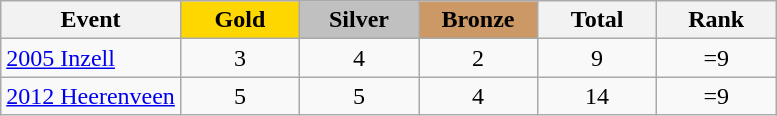<table class="wikitable sortable" border="1" style="text-align:center; font-size:100%;">
<tr>
<th style="width:15:em;">Event</th>
<td style="background:gold; width:4.5em; font-weight:bold;">Gold</td>
<td style="background:silver; width:4.5em; font-weight:bold;">Silver</td>
<td style="background:#cc9966; width:4.5em; font-weight:bold;">Bronze</td>
<th style="width:4.5em;">Total</th>
<th style="width:4.5em;">Rank</th>
</tr>
<tr>
<td align=left><a href='#'>2005 Inzell</a></td>
<td>3</td>
<td>4</td>
<td>2</td>
<td>9</td>
<td>=9</td>
</tr>
<tr>
<td align=left><a href='#'>2012 Heerenveen</a></td>
<td>5</td>
<td>5</td>
<td>4</td>
<td>14</td>
<td>=9</td>
</tr>
</table>
